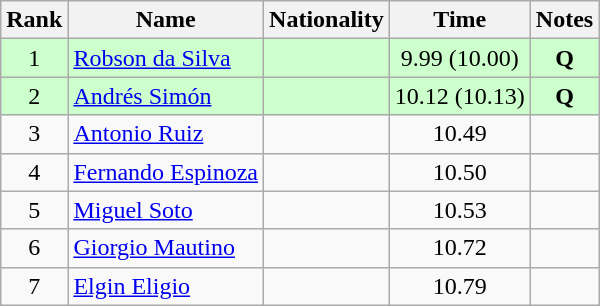<table class="wikitable sortable" style="text-align:center">
<tr>
<th>Rank</th>
<th>Name</th>
<th>Nationality</th>
<th>Time</th>
<th>Notes</th>
</tr>
<tr bgcolor=ccffcc>
<td align=center>1</td>
<td align=left><a href='#'>Robson da Silva</a></td>
<td align=left></td>
<td>9.99 (10.00)</td>
<td><strong>Q</strong></td>
</tr>
<tr bgcolor=ccffcc>
<td align=center>2</td>
<td align=left><a href='#'>Andrés Simón</a></td>
<td align=left></td>
<td>10.12 (10.13)</td>
<td><strong>Q</strong></td>
</tr>
<tr>
<td align=center>3</td>
<td align=left><a href='#'>Antonio Ruiz</a></td>
<td align=left></td>
<td>10.49</td>
<td></td>
</tr>
<tr>
<td align=center>4</td>
<td align=left><a href='#'>Fernando Espinoza</a></td>
<td align=left></td>
<td>10.50</td>
<td></td>
</tr>
<tr>
<td align=center>5</td>
<td align=left><a href='#'>Miguel Soto</a></td>
<td align=left></td>
<td>10.53</td>
<td></td>
</tr>
<tr>
<td align=center>6</td>
<td align=left><a href='#'>Giorgio Mautino</a></td>
<td align=left></td>
<td>10.72</td>
<td></td>
</tr>
<tr>
<td align=center>7</td>
<td align=left><a href='#'>Elgin Eligio</a></td>
<td align=left></td>
<td>10.79</td>
<td></td>
</tr>
</table>
